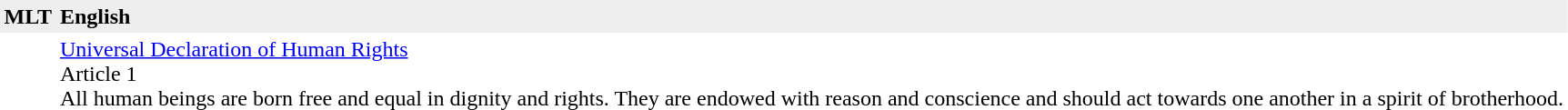<table border=0 cellpadding=3 cellspacing=0>
<tr bgcolor=#eeeeee>
<th align=left>MLT</th>
<th align=left>English</th>
</tr>
<tr>
<td class="Unicode"><br><br></td>
<td><a href='#'>Universal Declaration of Human Rights</a><br>Article 1<br>All human beings are born free and equal in dignity and rights. They are endowed with reason and conscience and should act towards one another in a spirit of brotherhood.</td>
</tr>
</table>
